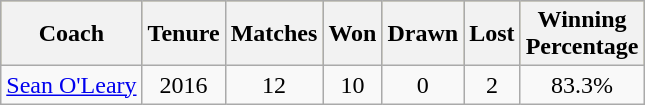<table class="wikitable" style="text-align: center;">
<tr bgcolor=#bdb76b>
<th>Coach</th>
<th>Tenure</th>
<th>Matches</th>
<th>Won</th>
<th>Drawn</th>
<th>Lost</th>
<th>Winning <br> Percentage</th>
</tr>
<tr>
<td><a href='#'>Sean O'Leary</a></td>
<td>2016</td>
<td>12</td>
<td>10</td>
<td>0</td>
<td>2</td>
<td>83.3%</td>
</tr>
</table>
